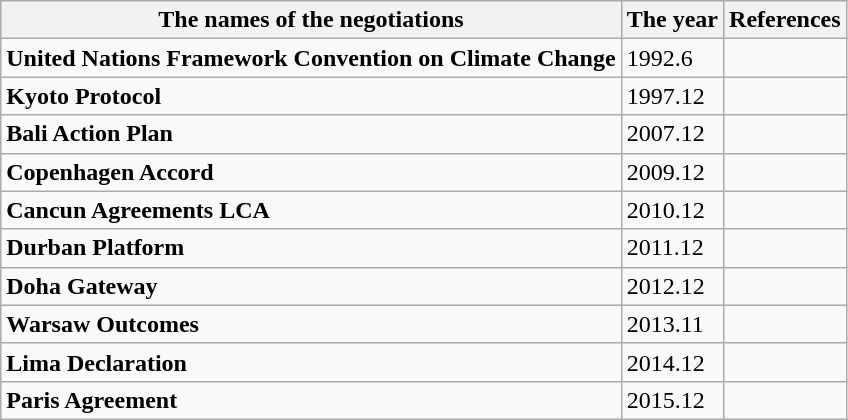<table class="wikitable sortable">
<tr>
<th>The names of the negotiations</th>
<th>The year</th>
<th>References</th>
</tr>
<tr>
<td><strong>United Nations Framework Convention on Climate Change</strong></td>
<td>1992.6</td>
<td></td>
</tr>
<tr>
<td><strong>Kyoto Protocol</strong></td>
<td>1997.12</td>
<td></td>
</tr>
<tr>
<td><strong>Bali Action Plan</strong></td>
<td>2007.12</td>
<td></td>
</tr>
<tr>
<td><strong>Copenhagen Accord</strong></td>
<td>2009.12</td>
<td></td>
</tr>
<tr>
<td><strong>Cancun Agreements LCA</strong></td>
<td>2010.12</td>
<td></td>
</tr>
<tr>
<td><strong>Durban Platform</strong></td>
<td>2011.12</td>
<td></td>
</tr>
<tr>
<td><strong>Doha Gateway</strong></td>
<td>2012.12</td>
<td></td>
</tr>
<tr>
<td><strong>Warsaw Outcomes</strong></td>
<td>2013.11</td>
<td></td>
</tr>
<tr>
<td><strong>Lima Declaration</strong></td>
<td>2014.12</td>
<td></td>
</tr>
<tr>
<td><strong>Paris Agreement</strong></td>
<td>2015.12</td>
<td></td>
</tr>
</table>
